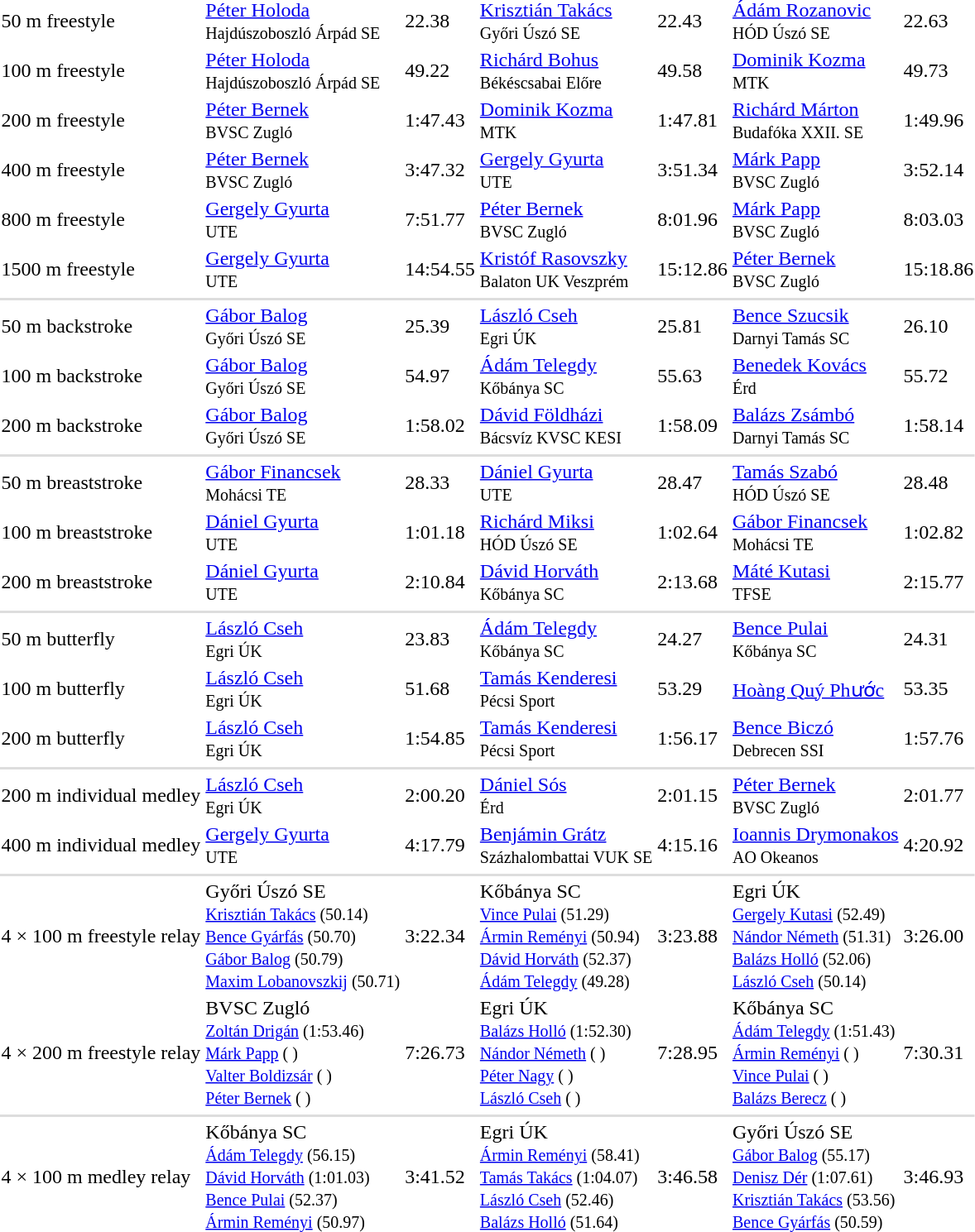<table>
<tr>
<td>50 m freestyle</td>
<td><a href='#'>Péter Holoda</a><br><small>Hajdúszoboszló Árpád SE</small></td>
<td>22.38</td>
<td><a href='#'>Krisztián Takács</a><br><small>Győri Úszó SE</small></td>
<td>22.43</td>
<td><a href='#'>Ádám Rozanovic</a><br><small>HÓD Úszó SE</small></td>
<td>22.63</td>
</tr>
<tr>
<td>100 m freestyle</td>
<td><a href='#'>Péter Holoda</a><br><small>Hajdúszoboszló Árpád SE</small></td>
<td>49.22</td>
<td><a href='#'>Richárd Bohus</a><br><small>Békéscsabai Előre</small></td>
<td>49.58</td>
<td><a href='#'>Dominik Kozma</a><br><small>MTK</small></td>
<td>49.73</td>
</tr>
<tr>
<td>200 m freestyle</td>
<td><a href='#'>Péter Bernek</a><br><small>BVSC Zugló</small></td>
<td>1:47.43</td>
<td><a href='#'>Dominik Kozma</a><br><small>MTK</small></td>
<td>1:47.81</td>
<td><a href='#'>Richárd Márton</a><br><small>Budafóka XXII. SE</small></td>
<td>1:49.96</td>
</tr>
<tr>
<td>400 m freestyle</td>
<td><a href='#'>Péter Bernek</a><br><small>BVSC Zugló</small></td>
<td>3:47.32</td>
<td><a href='#'>Gergely Gyurta</a><br><small>UTE</small></td>
<td>3:51.34</td>
<td><a href='#'>Márk Papp</a><br><small>BVSC Zugló</small></td>
<td>3:52.14</td>
</tr>
<tr>
<td>800 m freestyle</td>
<td><a href='#'>Gergely Gyurta</a><br><small>UTE</small></td>
<td>7:51.77</td>
<td><a href='#'>Péter Bernek</a><br><small>BVSC Zugló</small></td>
<td>8:01.96</td>
<td><a href='#'>Márk Papp</a><br><small>BVSC Zugló</small></td>
<td>8:03.03</td>
</tr>
<tr>
<td>1500 m freestyle</td>
<td><a href='#'>Gergely Gyurta</a><br><small>UTE</small></td>
<td>14:54.55</td>
<td><a href='#'>Kristóf Rasovszky</a><br><small>Balaton UK Veszprém</small></td>
<td>15:12.86</td>
<td><a href='#'>Péter Bernek</a><br><small>BVSC Zugló</small></td>
<td>15:18.86</td>
</tr>
<tr>
</tr>
<tr bgcolor=#ddd>
<td colspan=7></td>
</tr>
<tr>
<td>50 m backstroke</td>
<td><a href='#'>Gábor Balog</a><br><small>Győri Úszó SE</small></td>
<td>25.39</td>
<td><a href='#'>László Cseh</a><br><small>Egri ÚK</small></td>
<td>25.81</td>
<td><a href='#'>Bence Szucsik</a><br><small>Darnyi Tamás SC</small></td>
<td>26.10</td>
</tr>
<tr>
<td>100 m backstroke</td>
<td><a href='#'>Gábor Balog</a><br><small>Győri Úszó SE</small></td>
<td>54.97</td>
<td><a href='#'>Ádám Telegdy</a><br><small>Kőbánya SC</small></td>
<td>55.63</td>
<td><a href='#'>Benedek Kovács</a><br><small>Érd</small></td>
<td>55.72</td>
</tr>
<tr>
<td>200 m backstroke</td>
<td><a href='#'>Gábor Balog</a><br><small>Győri Úszó SE</small></td>
<td>1:58.02</td>
<td><a href='#'>Dávid Földházi</a><br><small>Bácsvíz KVSC KESI</small></td>
<td>1:58.09</td>
<td><a href='#'>Balázs Zsámbó</a><br><small>Darnyi Tamás SC</small></td>
<td>1:58.14</td>
</tr>
<tr>
</tr>
<tr bgcolor=#ddd>
<td colspan=7></td>
</tr>
<tr>
<td>50 m breaststroke</td>
<td><a href='#'>Gábor Financsek</a><br><small>Mohácsi TE</small></td>
<td>28.33</td>
<td><a href='#'>Dániel Gyurta</a><br><small>UTE</small></td>
<td>28.47</td>
<td><a href='#'>Tamás Szabó</a><br><small>HÓD Úszó SE</small></td>
<td>28.48</td>
</tr>
<tr>
<td>100 m breaststroke</td>
<td><a href='#'>Dániel Gyurta</a><br><small>UTE</small></td>
<td>1:01.18</td>
<td><a href='#'>Richárd Miksi</a><br><small>HÓD Úszó SE</small></td>
<td>1:02.64</td>
<td><a href='#'>Gábor Financsek</a><br><small>Mohácsi TE</small></td>
<td>1:02.82</td>
</tr>
<tr>
<td>200 m breaststroke</td>
<td><a href='#'>Dániel Gyurta</a><br><small>UTE</small></td>
<td>2:10.84</td>
<td><a href='#'>Dávid Horváth</a><br><small>Kőbánya SC</small></td>
<td>2:13.68</td>
<td><a href='#'>Máté Kutasi</a><br><small>TFSE</small></td>
<td>2:15.77</td>
</tr>
<tr>
</tr>
<tr bgcolor=#ddd>
<td colspan=7></td>
</tr>
<tr>
<td>50 m butterfly</td>
<td><a href='#'>László Cseh</a><br><small>Egri ÚK</small></td>
<td>23.83</td>
<td><a href='#'>Ádám Telegdy</a><br><small>Kőbánya SC</small></td>
<td>24.27</td>
<td><a href='#'>Bence Pulai</a><br><small>Kőbánya SC</small></td>
<td>24.31</td>
</tr>
<tr>
<td>100 m butterfly</td>
<td><a href='#'>László Cseh</a><br><small>Egri ÚK</small></td>
<td>51.68</td>
<td><a href='#'>Tamás Kenderesi</a><br><small>Pécsi Sport</small></td>
<td>53.29</td>
<td><a href='#'>Hoàng Quý Phước</a><br><small></small></td>
<td>53.35</td>
</tr>
<tr>
<td>200 m butterfly</td>
<td><a href='#'>László Cseh</a><br><small>Egri ÚK</small></td>
<td>1:54.85</td>
<td><a href='#'>Tamás Kenderesi</a><br><small>Pécsi Sport</small></td>
<td>1:56.17</td>
<td><a href='#'>Bence Biczó</a><br><small>Debrecen SSI</small></td>
<td>1:57.76</td>
</tr>
<tr>
</tr>
<tr bgcolor=#ddd>
<td colspan=7></td>
</tr>
<tr>
<td>200 m individual medley</td>
<td><a href='#'>László Cseh</a><br><small>Egri ÚK</small></td>
<td>2:00.20</td>
<td><a href='#'>Dániel Sós</a><br><small>Érd</small></td>
<td>2:01.15</td>
<td><a href='#'>Péter Bernek</a><br><small>BVSC Zugló</small></td>
<td>2:01.77</td>
</tr>
<tr>
<td>400 m individual medley</td>
<td><a href='#'>Gergely Gyurta</a><br><small>UTE</small></td>
<td>4:17.79</td>
<td><a href='#'>Benjámin Grátz</a><br><small>Százhalombattai VUK SE</small></td>
<td>4:15.16</td>
<td><a href='#'>Ioannis Drymonakos</a><br><small> AO Okeanos</small></td>
<td>4:20.92</td>
</tr>
<tr>
</tr>
<tr bgcolor=#ddd>
<td colspan=7></td>
</tr>
<tr>
<td>4 × 100 m freestyle relay</td>
<td>Győri Úszó SE<br><small><a href='#'>Krisztián Takács</a> (50.14)<br> <a href='#'>Bence Gyárfás</a> (50.70)<br> <a href='#'>Gábor Balog</a> (50.79)<br> <a href='#'>Maxim Lobanovszkij</a> (50.71)</small></td>
<td>3:22.34</td>
<td>Kőbánya SC<br><small><a href='#'>Vince Pulai</a> (51.29)<br> <a href='#'>Ármin Reményi</a> (50.94)<br> <a href='#'>Dávid Horváth</a> (52.37)<br> <a href='#'>Ádám Telegdy</a> (49.28)</small></td>
<td>3:23.88</td>
<td>Egri ÚK<br><small><a href='#'>Gergely Kutasi</a> (52.49)<br> <a href='#'>Nándor Németh</a> (51.31)<br> <a href='#'>Balázs Holló</a> (52.06)<br> <a href='#'>László Cseh</a> (50.14)</small></td>
<td>3:26.00</td>
</tr>
<tr>
<td>4 × 200 m freestyle relay</td>
<td>BVSC Zugló<br><small><a href='#'>Zoltán Drigán</a> (1:53.46)<br> <a href='#'>Márk Papp</a> ( )<br> <a href='#'>Valter Boldizsár</a> ( )<br> <a href='#'>Péter Bernek</a> ( )</small></td>
<td>7:26.73</td>
<td>Egri ÚK<br><small><a href='#'>Balázs Holló</a> (1:52.30)<br> <a href='#'>Nándor Németh</a> ( )<br> <a href='#'>Péter Nagy</a> ( )<br> <a href='#'>László Cseh</a> ( )</small></td>
<td>7:28.95</td>
<td>Kőbánya SC<br><small><a href='#'>Ádám Telegdy</a> (1:51.43)<br> <a href='#'>Ármin Reményi</a> ( )<br> <a href='#'>Vince Pulai</a> ( )<br> <a href='#'>Balázs Berecz</a> ( )</small></td>
<td>7:30.31</td>
</tr>
<tr>
</tr>
<tr bgcolor=#ddd>
<td colspan=7></td>
</tr>
<tr>
<td>4 × 100 m medley relay</td>
<td>Kőbánya SC<br><small><a href='#'>Ádám Telegdy</a> (56.15)<br> <a href='#'>Dávid Horváth</a> (1:01.03)<br> <a href='#'>Bence Pulai</a> (52.37)<br> <a href='#'>Ármin Reményi</a> (50.97)</small></td>
<td>3:41.52</td>
<td>Egri ÚK<br><small><a href='#'>Ármin Reményi</a> (58.41)<br> <a href='#'>Tamás Takács</a> (1:04.07)<br> <a href='#'>László Cseh</a> (52.46)<br> <a href='#'>Balázs Holló</a> (51.64)</small></td>
<td>3:46.58</td>
<td>Győri Úszó SE<br><small><a href='#'>Gábor Balog</a> (55.17)<br> <a href='#'>Denisz Dér</a> (1:07.61)<br> <a href='#'>Krisztián Takács</a> (53.56)<br> <a href='#'>Bence Gyárfás</a> (50.59)</small></td>
<td>3:46.93</td>
</tr>
</table>
